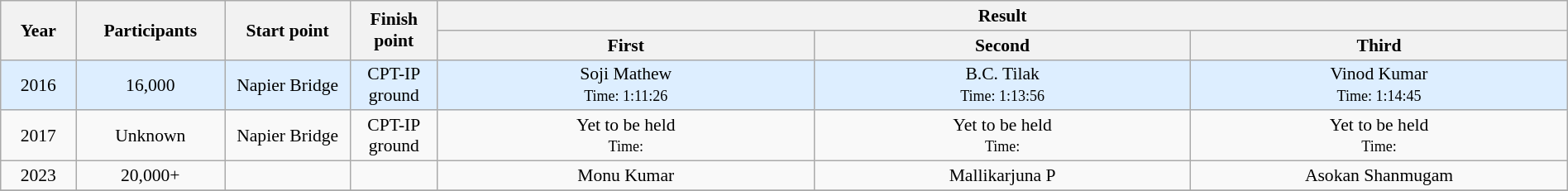<table class="wikitable" style="font-size:90%; width: 100%; text-align: center;">
<tr>
<th rowspan=2 width=3%>Year</th>
<th rowspan=2 width=5%>Participants</th>
<th rowspan=2 width=5%>Start point</th>
<th rowspan=2 width=3%>Finish point</th>
<th colspan=5>Result</th>
</tr>
<tr>
<th width=15%>First</th>
<th width=15%>Second</th>
<th width=15%>Third</th>
</tr>
<tr style="background:#ddeeff">
<td>2016<br></td>
<td>16,000</td>
<td>Napier Bridge</td>
<td>CPT-IP ground</td>
<td>Soji Mathew<br><small>Time: 1:11:26</small></td>
<td>B.C. Tilak<br><small>Time: 1:13:56</small></td>
<td>Vinod Kumar<br><small>Time: 1:14:45</small></td>
</tr>
<tr>
<td>2017<br></td>
<td>Unknown</td>
<td>Napier Bridge</td>
<td>CPT-IP ground</td>
<td>Yet to be held<br><small>Time:</small></td>
<td>Yet to be held<br><small>Time:</small></td>
<td>Yet to be held<br><small>Time:</small></td>
</tr>
<tr>
<td>2023</td>
<td>20,000+</td>
<td></td>
<td></td>
<td>Monu Kumar</td>
<td>Mallikarjuna P</td>
<td>Asokan Shanmugam</td>
</tr>
<tr>
</tr>
</table>
